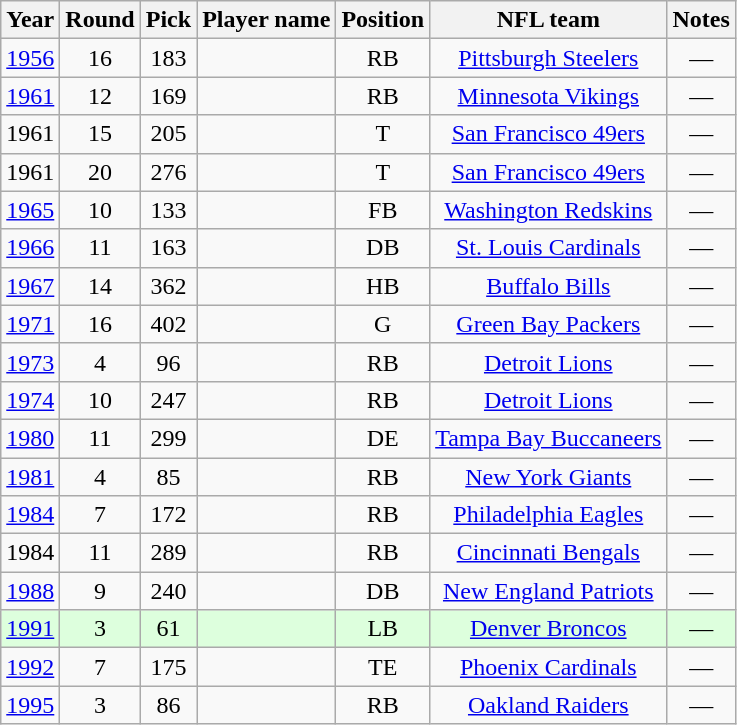<table class="wikitable sortable">
<tr>
<th>Year</th>
<th>Round</th>
<th>Pick</th>
<th>Player name</th>
<th>Position</th>
<th>NFL team</th>
<th>Notes</th>
</tr>
<tr>
<td align="center"><a href='#'>1956</a></td>
<td align="center">16</td>
<td align="center">183</td>
<td align="center"></td>
<td align="center">RB</td>
<td align="center"><a href='#'>Pittsburgh Steelers</a></td>
<td align="center">—</td>
</tr>
<tr>
<td align="center"><a href='#'>1961</a></td>
<td align="center">12</td>
<td align="center">169</td>
<td align="center"></td>
<td align="center">RB</td>
<td align="center"><a href='#'>Minnesota Vikings</a></td>
<td align="center">—</td>
</tr>
<tr>
<td align="center">1961</td>
<td align="center">15</td>
<td align="center">205</td>
<td align="center"></td>
<td align="center">T</td>
<td align="center"><a href='#'>San Francisco 49ers</a></td>
<td align="center">—</td>
</tr>
<tr>
<td align="center">1961</td>
<td align="center">20</td>
<td align="center">276</td>
<td align="center"></td>
<td align="center">T</td>
<td align="center"><a href='#'>San Francisco 49ers</a></td>
<td align="center">—</td>
</tr>
<tr>
<td align="center"><a href='#'>1965</a></td>
<td align="center">10</td>
<td align="center">133</td>
<td align="center"></td>
<td align="center">FB</td>
<td align="center"><a href='#'>Washington Redskins</a></td>
<td align="center">—</td>
</tr>
<tr>
<td align="center"><a href='#'>1966</a></td>
<td align="center">11</td>
<td align="center">163</td>
<td align="center"></td>
<td align="center">DB</td>
<td align="center"><a href='#'>St. Louis Cardinals</a></td>
<td align="center">—</td>
</tr>
<tr>
<td align="center"><a href='#'>1967</a></td>
<td align="center">14</td>
<td align="center">362</td>
<td align="center"></td>
<td align="center">HB</td>
<td align="center"><a href='#'>Buffalo Bills</a></td>
<td align="center">—</td>
</tr>
<tr>
<td align="center"><a href='#'>1971</a></td>
<td align="center">16</td>
<td align="center">402</td>
<td align="center"></td>
<td align="center">G</td>
<td align="center"><a href='#'>Green Bay Packers</a></td>
<td align="center">—</td>
</tr>
<tr>
<td align="center"><a href='#'>1973</a></td>
<td align="center">4</td>
<td align="center">96</td>
<td align="center"></td>
<td align="center">RB</td>
<td align="center"><a href='#'>Detroit Lions</a></td>
<td align="center">—</td>
</tr>
<tr>
<td align="center"><a href='#'>1974</a></td>
<td align="center">10</td>
<td align="center">247</td>
<td align="center"></td>
<td align="center">RB</td>
<td align="center"><a href='#'>Detroit Lions</a></td>
<td align="center">—</td>
</tr>
<tr>
<td align="center"><a href='#'>1980</a></td>
<td align="center">11</td>
<td align="center">299</td>
<td align="center"></td>
<td align="center">DE</td>
<td align="center"><a href='#'>Tampa Bay Buccaneers</a></td>
<td align="center">—</td>
</tr>
<tr>
<td align="center"><a href='#'>1981</a></td>
<td align="center">4</td>
<td align="center">85</td>
<td align="center"></td>
<td align="center">RB</td>
<td align="center"><a href='#'>New York Giants</a></td>
<td align="center">—</td>
</tr>
<tr>
<td align="center"><a href='#'>1984</a></td>
<td align="center">7</td>
<td align="center">172</td>
<td align="center"></td>
<td align="center">RB</td>
<td align="center"><a href='#'>Philadelphia Eagles</a></td>
<td align="center">—</td>
</tr>
<tr>
<td align="center">1984</td>
<td align="center">11</td>
<td align="center">289</td>
<td align="center"></td>
<td align="center">RB</td>
<td align="center"><a href='#'>Cincinnati Bengals</a></td>
<td align="center">—</td>
</tr>
<tr>
<td align="center"><a href='#'>1988</a></td>
<td align="center">9</td>
<td align="center">240</td>
<td align="center"></td>
<td align="center">DB</td>
<td align="center"><a href='#'>New England Patriots</a></td>
<td align="center">—</td>
</tr>
<tr bgcolor="#DDFFDD">
<td align="center"><a href='#'>1991</a></td>
<td align="center">3</td>
<td align="center">61</td>
<td align="center"></td>
<td align="center">LB</td>
<td align="center"><a href='#'>Denver Broncos</a></td>
<td align="center">—</td>
</tr>
<tr>
<td align="center"><a href='#'>1992</a></td>
<td align="center">7</td>
<td align="center">175</td>
<td align="center"></td>
<td align="center">TE</td>
<td align="center"><a href='#'>Phoenix Cardinals</a></td>
<td align="center">—</td>
</tr>
<tr>
<td align="center"><a href='#'>1995</a></td>
<td align="center">3</td>
<td align="center">86</td>
<td align="center"></td>
<td align="center">RB</td>
<td align="center"><a href='#'>Oakland Raiders</a></td>
<td align="center">—</td>
</tr>
</table>
